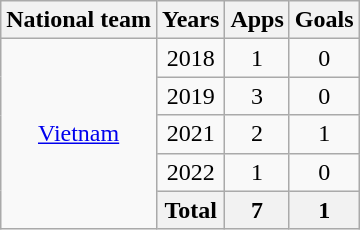<table class="wikitable" style="text-align:center">
<tr>
<th><strong>National team</strong></th>
<th>Years</th>
<th>Apps</th>
<th>Goals</th>
</tr>
<tr>
<td rowspan="5"><a href='#'>Vietnam</a></td>
<td>2018</td>
<td>1</td>
<td>0</td>
</tr>
<tr>
<td>2019</td>
<td>3</td>
<td>0</td>
</tr>
<tr>
<td>2021</td>
<td>2</td>
<td>1</td>
</tr>
<tr>
<td>2022</td>
<td>1</td>
<td>0</td>
</tr>
<tr>
<th>Total</th>
<th>7</th>
<th>1</th>
</tr>
</table>
